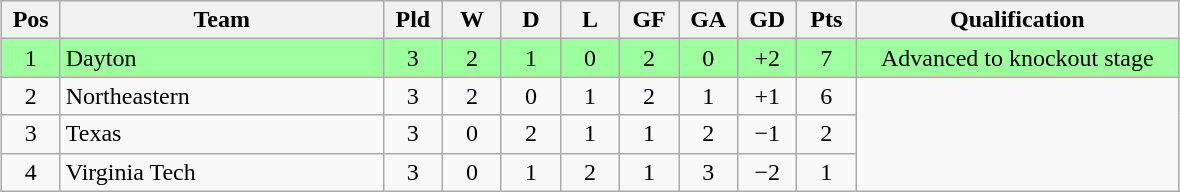<table class="wikitable" style="text-align:center; margin: 1em auto">
<tr>
<th style=width:2em>Pos</th>
<th style=width:13em>Team</th>
<th style=width:2em>Pld</th>
<th style=width:2em>W</th>
<th style=width:2em>D</th>
<th style=width:2em>L</th>
<th style=width:2em>GF</th>
<th style=width:2em>GA</th>
<th style=width:2em>GD</th>
<th style=width:2em>Pts</th>
<th style=width:13em>Qualification</th>
</tr>
<tr bgcolor="#9eff9e">
<td>1</td>
<td style="text-align:left">Dayton</td>
<td>3</td>
<td>2</td>
<td>1</td>
<td>0</td>
<td>2</td>
<td>0</td>
<td>+2</td>
<td>7</td>
<td>Advanced to knockout stage</td>
</tr>
<tr>
<td>2</td>
<td style="text-align:left">Northeastern</td>
<td>3</td>
<td>2</td>
<td>0</td>
<td>1</td>
<td>2</td>
<td>1</td>
<td>+1</td>
<td>6</td>
<td rowspan="3"></td>
</tr>
<tr>
<td>3</td>
<td style="text-align:left">Texas</td>
<td>3</td>
<td>0</td>
<td>2</td>
<td>1</td>
<td>1</td>
<td>2</td>
<td>−1</td>
<td>2</td>
</tr>
<tr>
<td>4</td>
<td style="text-align:left">Virginia Tech</td>
<td>3</td>
<td>0</td>
<td>1</td>
<td>2</td>
<td>1</td>
<td>3</td>
<td>−2</td>
<td>1</td>
</tr>
</table>
